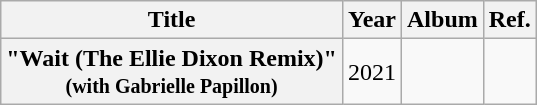<table class="wikitable plainrowheaders" style="text-align:center;">
<tr>
<th scope="col">Title</th>
<th scope="col">Year</th>
<th scope="col">Album</th>
<th>Ref.</th>
</tr>
<tr>
<th scope="row">"Wait (The Ellie Dixon Remix)"<br><small>(with Gabrielle Papillon)</small></th>
<td>2021</td>
<td></td>
<td></td>
</tr>
</table>
